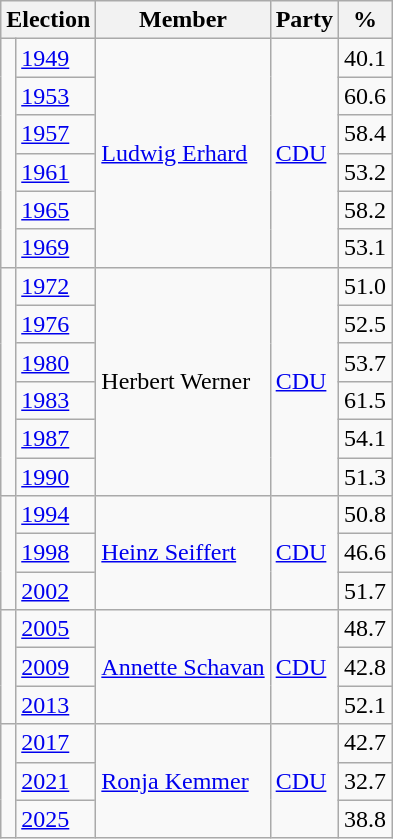<table class=wikitable>
<tr>
<th colspan=2>Election</th>
<th>Member</th>
<th>Party</th>
<th>%</th>
</tr>
<tr>
<td rowspan=6 bgcolor=></td>
<td><a href='#'>1949</a></td>
<td rowspan=6><a href='#'>Ludwig Erhard</a></td>
<td rowspan=6><a href='#'>CDU</a></td>
<td align=right>40.1</td>
</tr>
<tr>
<td><a href='#'>1953</a></td>
<td align=right>60.6</td>
</tr>
<tr>
<td><a href='#'>1957</a></td>
<td align=right>58.4</td>
</tr>
<tr>
<td><a href='#'>1961</a></td>
<td align=right>53.2</td>
</tr>
<tr>
<td><a href='#'>1965</a></td>
<td align=right>58.2</td>
</tr>
<tr>
<td><a href='#'>1969</a></td>
<td align=right>53.1</td>
</tr>
<tr>
<td rowspan=6 bgcolor=></td>
<td><a href='#'>1972</a></td>
<td rowspan=6>Herbert Werner</td>
<td rowspan=6><a href='#'>CDU</a></td>
<td align=right>51.0</td>
</tr>
<tr>
<td><a href='#'>1976</a></td>
<td align=right>52.5</td>
</tr>
<tr>
<td><a href='#'>1980</a></td>
<td align=right>53.7</td>
</tr>
<tr>
<td><a href='#'>1983</a></td>
<td align=right>61.5</td>
</tr>
<tr>
<td><a href='#'>1987</a></td>
<td align=right>54.1</td>
</tr>
<tr>
<td><a href='#'>1990</a></td>
<td align=right>51.3</td>
</tr>
<tr>
<td rowspan=3 bgcolor=></td>
<td><a href='#'>1994</a></td>
<td rowspan=3><a href='#'>Heinz Seiffert</a></td>
<td rowspan=3><a href='#'>CDU</a></td>
<td align=right>50.8</td>
</tr>
<tr>
<td><a href='#'>1998</a></td>
<td align=right>46.6</td>
</tr>
<tr>
<td><a href='#'>2002</a></td>
<td align=right>51.7</td>
</tr>
<tr>
<td rowspan=3 bgcolor=></td>
<td><a href='#'>2005</a></td>
<td rowspan=3><a href='#'>Annette Schavan</a></td>
<td rowspan=3><a href='#'>CDU</a></td>
<td align=right>48.7</td>
</tr>
<tr>
<td><a href='#'>2009</a></td>
<td align=right>42.8</td>
</tr>
<tr>
<td><a href='#'>2013</a></td>
<td align=right>52.1</td>
</tr>
<tr>
<td rowspan=3 bgcolor=></td>
<td><a href='#'>2017</a></td>
<td rowspan=3><a href='#'>Ronja Kemmer</a></td>
<td rowspan=3><a href='#'>CDU</a></td>
<td align=right>42.7</td>
</tr>
<tr>
<td><a href='#'>2021</a></td>
<td align=right>32.7</td>
</tr>
<tr>
<td><a href='#'>2025</a></td>
<td align=right>38.8</td>
</tr>
</table>
